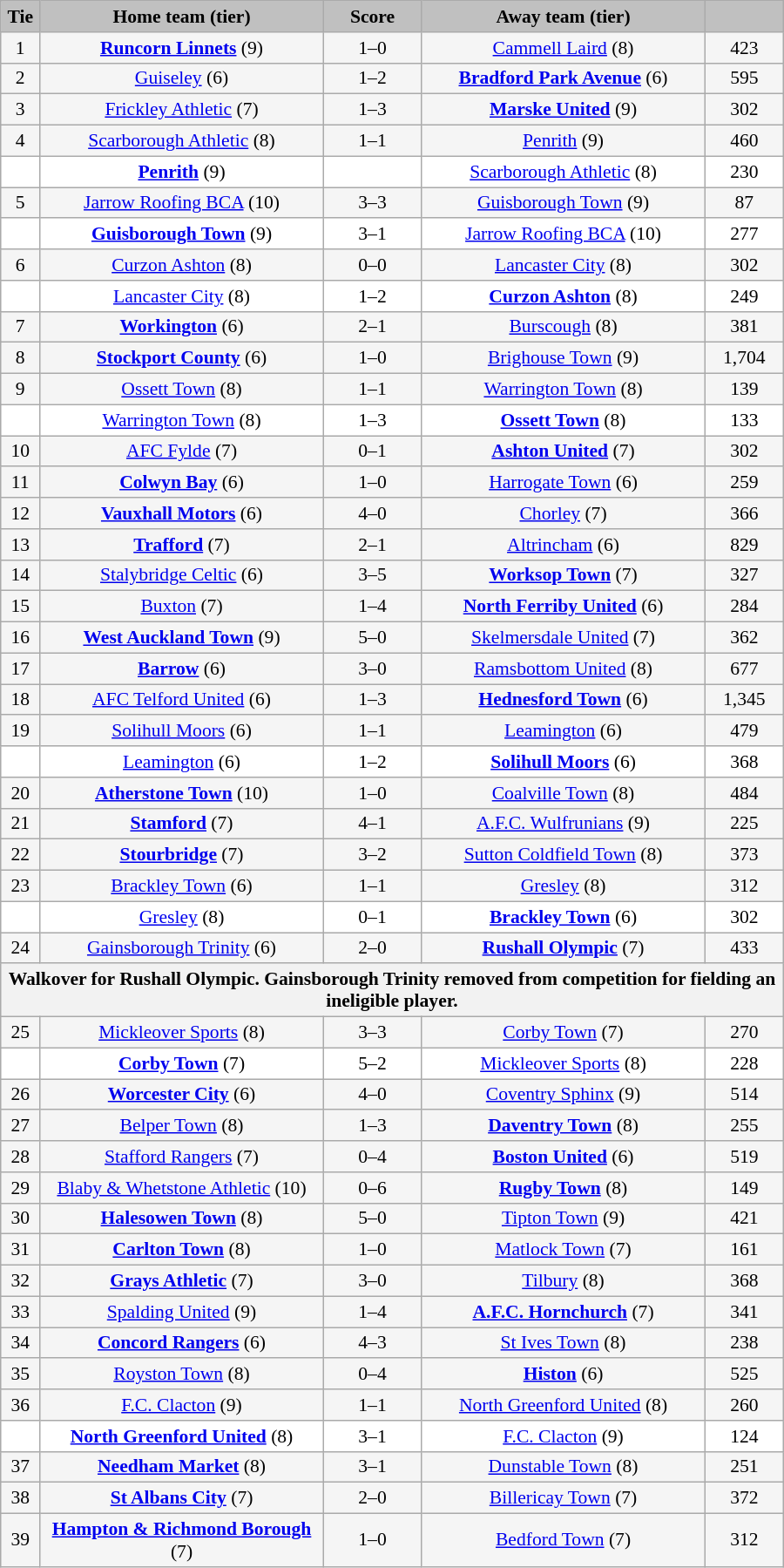<table class="wikitable" style="width: 600px; background:WhiteSmoke; text-align:center; font-size:90%">
<tr>
<td scope="col" style="width:  5.00%; background:silver;"><strong>Tie</strong></td>
<td scope="col" style="width: 36.25%; background:silver;"><strong>Home team (tier)</strong></td>
<td scope="col" style="width: 12.50%; background:silver;"><strong>Score</strong></td>
<td scope="col" style="width: 36.25%; background:silver;"><strong>Away team (tier)</strong></td>
<td scope="col" style="width: 10.00%; background:silver;"><strong></strong></td>
</tr>
<tr>
<td>1</td>
<td><strong><a href='#'>Runcorn Linnets</a></strong> (9)</td>
<td>1–0</td>
<td><a href='#'>Cammell Laird</a> (8)</td>
<td>423</td>
</tr>
<tr>
<td>2</td>
<td><a href='#'>Guiseley</a> (6)</td>
<td>1–2</td>
<td><strong><a href='#'>Bradford Park Avenue</a></strong> (6)</td>
<td>595</td>
</tr>
<tr>
<td>3</td>
<td><a href='#'>Frickley Athletic</a> (7)</td>
<td>1–3</td>
<td><strong><a href='#'>Marske United</a></strong> (9)</td>
<td>302</td>
</tr>
<tr>
<td>4</td>
<td><a href='#'>Scarborough Athletic</a> (8)</td>
<td>1–1</td>
<td><a href='#'>Penrith</a> (9)</td>
<td>460</td>
</tr>
<tr style="background:white;">
<td><em></em></td>
<td><strong><a href='#'>Penrith</a></strong> (9)</td>
<td></td>
<td><a href='#'>Scarborough Athletic</a> (8)</td>
<td>230</td>
</tr>
<tr>
<td>5</td>
<td><a href='#'>Jarrow Roofing BCA</a> (10)</td>
<td>3–3</td>
<td><a href='#'>Guisborough Town</a> (9)</td>
<td>87</td>
</tr>
<tr style="background:white;">
<td><em></em></td>
<td><strong><a href='#'>Guisborough Town</a></strong> (9)</td>
<td>3–1</td>
<td><a href='#'>Jarrow Roofing BCA</a> (10)</td>
<td>277</td>
</tr>
<tr>
<td>6</td>
<td><a href='#'>Curzon Ashton</a> (8)</td>
<td>0–0</td>
<td><a href='#'>Lancaster City</a> (8)</td>
<td>302</td>
</tr>
<tr style="background:white;">
<td><em></em></td>
<td><a href='#'>Lancaster City</a> (8)</td>
<td>1–2</td>
<td><strong><a href='#'>Curzon Ashton</a></strong> (8)</td>
<td>249</td>
</tr>
<tr>
<td>7</td>
<td><strong><a href='#'>Workington</a></strong> (6)</td>
<td>2–1</td>
<td><a href='#'>Burscough</a> (8)</td>
<td>381</td>
</tr>
<tr>
<td>8</td>
<td><strong><a href='#'>Stockport County</a></strong> (6)</td>
<td>1–0</td>
<td><a href='#'>Brighouse Town</a> (9)</td>
<td>1,704</td>
</tr>
<tr>
<td>9</td>
<td><a href='#'>Ossett Town</a> (8)</td>
<td>1–1</td>
<td><a href='#'>Warrington Town</a> (8)</td>
<td>139</td>
</tr>
<tr style="background:white;">
<td><em></em></td>
<td><a href='#'>Warrington Town</a> (8)</td>
<td>1–3 </td>
<td><strong><a href='#'>Ossett Town</a></strong> (8)</td>
<td>133</td>
</tr>
<tr>
<td>10</td>
<td><a href='#'>AFC Fylde</a> (7)</td>
<td>0–1</td>
<td><strong><a href='#'>Ashton United</a></strong> (7)</td>
<td>302</td>
</tr>
<tr>
<td>11</td>
<td><strong><a href='#'>Colwyn Bay</a></strong> (6)</td>
<td>1–0</td>
<td><a href='#'>Harrogate Town</a> (6)</td>
<td>259</td>
</tr>
<tr>
<td>12</td>
<td><strong><a href='#'>Vauxhall Motors</a></strong> (6)</td>
<td>4–0</td>
<td><a href='#'>Chorley</a> (7)</td>
<td>366</td>
</tr>
<tr>
<td>13</td>
<td><strong><a href='#'>Trafford</a></strong> (7)</td>
<td>2–1</td>
<td><a href='#'>Altrincham</a> (6)</td>
<td>829</td>
</tr>
<tr>
<td>14</td>
<td><a href='#'>Stalybridge Celtic</a> (6)</td>
<td>3–5</td>
<td><strong><a href='#'>Worksop Town</a></strong> (7)</td>
<td>327</td>
</tr>
<tr>
<td>15</td>
<td><a href='#'>Buxton</a> (7)</td>
<td>1–4</td>
<td><strong><a href='#'>North Ferriby United</a></strong> (6)</td>
<td>284</td>
</tr>
<tr>
<td>16</td>
<td><strong><a href='#'>West Auckland Town</a></strong> (9)</td>
<td>5–0</td>
<td><a href='#'>Skelmersdale United</a> (7)</td>
<td>362</td>
</tr>
<tr>
<td>17</td>
<td><strong><a href='#'>Barrow</a></strong> (6)</td>
<td>3–0</td>
<td><a href='#'>Ramsbottom United</a> (8)</td>
<td>677</td>
</tr>
<tr>
<td>18</td>
<td><a href='#'>AFC Telford United</a> (6)</td>
<td>1–3</td>
<td><strong><a href='#'>Hednesford Town</a></strong> (6)</td>
<td>1,345</td>
</tr>
<tr>
<td>19</td>
<td><a href='#'>Solihull Moors</a> (6)</td>
<td>1–1</td>
<td><a href='#'>Leamington</a> (6)</td>
<td>479</td>
</tr>
<tr style="background:white;">
<td><em></em></td>
<td><a href='#'>Leamington</a> (6)</td>
<td>1–2</td>
<td><strong><a href='#'>Solihull Moors</a></strong> (6)</td>
<td>368</td>
</tr>
<tr>
<td>20</td>
<td><strong><a href='#'>Atherstone Town</a></strong> (10)</td>
<td>1–0</td>
<td><a href='#'>Coalville Town</a> (8)</td>
<td>484</td>
</tr>
<tr>
<td>21</td>
<td><strong><a href='#'>Stamford</a></strong> (7)</td>
<td>4–1</td>
<td><a href='#'>A.F.C. Wulfrunians</a> (9)</td>
<td>225</td>
</tr>
<tr>
<td>22</td>
<td><strong><a href='#'>Stourbridge</a></strong> (7)</td>
<td>3–2</td>
<td><a href='#'>Sutton Coldfield Town</a> (8)</td>
<td>373</td>
</tr>
<tr>
<td>23</td>
<td><a href='#'>Brackley Town</a> (6)</td>
<td>1–1</td>
<td><a href='#'>Gresley</a> (8)</td>
<td>312</td>
</tr>
<tr style="background:white;">
<td><em></em></td>
<td><a href='#'>Gresley</a> (8)</td>
<td>0–1</td>
<td><strong><a href='#'>Brackley Town</a></strong> (6)</td>
<td>302</td>
</tr>
<tr>
<td>24</td>
<td><a href='#'>Gainsborough Trinity</a> (6)</td>
<td>2–0</td>
<td><strong><a href='#'>Rushall Olympic</a></strong> (7)</td>
<td>433</td>
</tr>
<tr>
<th colspan="5"><strong>Walkover for Rushall Olympic. Gainsborough Trinity removed from competition for fielding an ineligible player.</strong></th>
</tr>
<tr>
<td>25</td>
<td><a href='#'>Mickleover Sports</a> (8)</td>
<td>3–3</td>
<td><a href='#'>Corby Town</a> (7)</td>
<td>270</td>
</tr>
<tr style="background:white;">
<td><em></em></td>
<td><strong><a href='#'>Corby Town</a></strong> (7)</td>
<td>5–2</td>
<td><a href='#'>Mickleover Sports</a> (8)</td>
<td>228</td>
</tr>
<tr>
<td>26</td>
<td><strong><a href='#'>Worcester City</a></strong> (6)</td>
<td>4–0</td>
<td><a href='#'>Coventry Sphinx</a> (9)</td>
<td>514</td>
</tr>
<tr>
<td>27</td>
<td><a href='#'>Belper Town</a> (8)</td>
<td>1–3</td>
<td><strong><a href='#'>Daventry Town</a></strong> (8)</td>
<td>255</td>
</tr>
<tr>
<td>28</td>
<td><a href='#'>Stafford Rangers</a> (7)</td>
<td>0–4</td>
<td><strong><a href='#'>Boston United</a></strong> (6)</td>
<td>519</td>
</tr>
<tr>
<td>29</td>
<td><a href='#'>Blaby & Whetstone Athletic</a> (10)</td>
<td>0–6</td>
<td><strong><a href='#'>Rugby Town</a></strong> (8)</td>
<td>149</td>
</tr>
<tr>
<td>30</td>
<td><strong><a href='#'>Halesowen Town</a></strong> (8)</td>
<td>5–0</td>
<td><a href='#'>Tipton Town</a> (9)</td>
<td>421</td>
</tr>
<tr>
<td>31</td>
<td><strong><a href='#'>Carlton Town</a></strong> (8)</td>
<td>1–0</td>
<td><a href='#'>Matlock Town</a> (7)</td>
<td>161</td>
</tr>
<tr>
<td>32</td>
<td><strong><a href='#'>Grays Athletic</a></strong> (7)</td>
<td>3–0</td>
<td><a href='#'>Tilbury</a> (8)</td>
<td>368</td>
</tr>
<tr>
<td>33</td>
<td><a href='#'>Spalding United</a> (9)</td>
<td>1–4</td>
<td><strong><a href='#'>A.F.C. Hornchurch</a></strong> (7)</td>
<td>341</td>
</tr>
<tr>
<td>34</td>
<td><strong><a href='#'>Concord Rangers</a></strong> (6)</td>
<td>4–3</td>
<td><a href='#'>St Ives Town</a> (8)</td>
<td>238</td>
</tr>
<tr>
<td>35</td>
<td><a href='#'>Royston Town</a> (8)</td>
<td>0–4</td>
<td><strong><a href='#'>Histon</a></strong> (6)</td>
<td>525</td>
</tr>
<tr>
<td>36</td>
<td><a href='#'>F.C. Clacton</a> (9)</td>
<td>1–1</td>
<td><a href='#'>North Greenford United</a> (8)</td>
<td>260</td>
</tr>
<tr style="background:white;">
<td><em></em></td>
<td><strong><a href='#'>North Greenford United</a></strong> (8)</td>
<td>3–1</td>
<td><a href='#'>F.C. Clacton</a> (9)</td>
<td>124</td>
</tr>
<tr>
<td>37</td>
<td><strong><a href='#'>Needham Market</a></strong> (8)</td>
<td>3–1</td>
<td><a href='#'>Dunstable Town</a> (8)</td>
<td>251</td>
</tr>
<tr>
<td>38</td>
<td><strong><a href='#'>St Albans City</a></strong> (7)</td>
<td>2–0</td>
<td><a href='#'>Billericay Town</a> (7)</td>
<td>372</td>
</tr>
<tr>
<td>39</td>
<td><strong><a href='#'>Hampton & Richmond Borough</a></strong> (7)</td>
<td>1–0</td>
<td><a href='#'>Bedford Town</a> (7)</td>
<td>312</td>
</tr>
</table>
